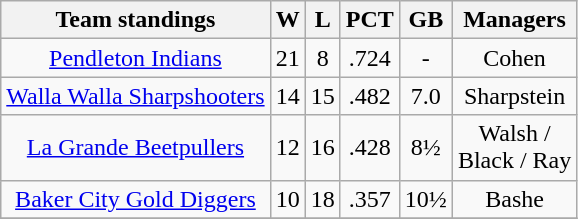<table class="wikitable">
<tr>
<th>Team standings</th>
<th>W</th>
<th>L</th>
<th>PCT</th>
<th>GB</th>
<th>Managers</th>
</tr>
<tr align=center>
<td><a href='#'>Pendleton Indians</a></td>
<td>21</td>
<td>8</td>
<td>.724</td>
<td>-</td>
<td>Cohen</td>
</tr>
<tr align=center>
<td><a href='#'>Walla Walla Sharpshooters</a></td>
<td>14</td>
<td>15</td>
<td>.482</td>
<td>7.0</td>
<td>Sharpstein</td>
</tr>
<tr align=center>
<td><a href='#'>La Grande Beetpullers</a></td>
<td>12</td>
<td>16</td>
<td>.428</td>
<td>8½</td>
<td>Walsh /<br> Black / Ray</td>
</tr>
<tr align=center>
<td><a href='#'>Baker City Gold Diggers</a></td>
<td>10</td>
<td>18</td>
<td>.357</td>
<td>10½</td>
<td>Bashe</td>
</tr>
<tr align=center>
</tr>
</table>
